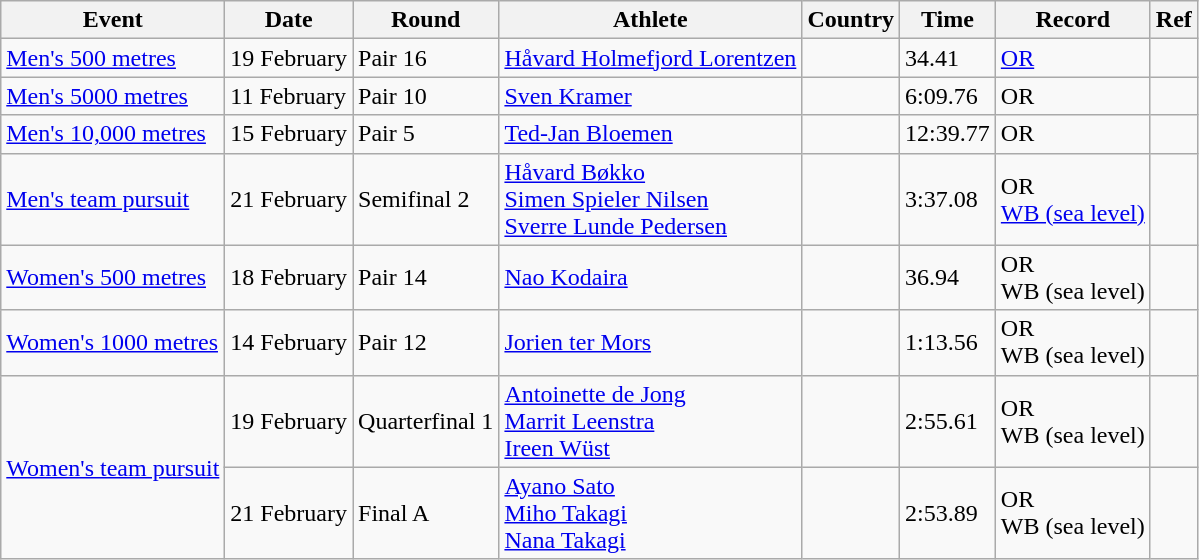<table class="wikitable">
<tr>
<th>Event</th>
<th>Date</th>
<th>Round</th>
<th>Athlete</th>
<th>Country</th>
<th>Time</th>
<th>Record</th>
<th>Ref</th>
</tr>
<tr>
<td><a href='#'>Men's 500 metres</a></td>
<td>19 February</td>
<td>Pair 16</td>
<td><a href='#'>Håvard Holmefjord Lorentzen</a></td>
<td></td>
<td>34.41</td>
<td><a href='#'>OR</a></td>
<td align=center></td>
</tr>
<tr>
<td><a href='#'>Men's 5000 metres</a></td>
<td>11 February</td>
<td>Pair 10</td>
<td><a href='#'>Sven Kramer</a></td>
<td></td>
<td>6:09.76</td>
<td>OR</td>
<td align=center></td>
</tr>
<tr>
<td><a href='#'>Men's 10,000 metres</a></td>
<td>15 February</td>
<td>Pair 5</td>
<td><a href='#'>Ted-Jan Bloemen</a></td>
<td></td>
<td>12:39.77</td>
<td>OR</td>
<td align=center></td>
</tr>
<tr>
<td><a href='#'>Men's team pursuit</a></td>
<td>21 February</td>
<td>Semifinal 2</td>
<td><a href='#'>Håvard Bøkko</a><br><a href='#'>Simen Spieler Nilsen</a><br><a href='#'>Sverre Lunde Pedersen</a></td>
<td></td>
<td>3:37.08</td>
<td>OR<br><a href='#'>WB (sea level)</a></td>
<td align=center></td>
</tr>
<tr>
<td><a href='#'>Women's 500 metres</a></td>
<td>18 February</td>
<td>Pair 14</td>
<td><a href='#'>Nao Kodaira</a></td>
<td></td>
<td>36.94</td>
<td>OR<br>WB (sea level)</td>
<td align=center></td>
</tr>
<tr>
<td><a href='#'>Women's 1000 metres</a></td>
<td>14 February</td>
<td>Pair 12</td>
<td><a href='#'>Jorien ter Mors</a></td>
<td></td>
<td>1:13.56</td>
<td>OR<br>WB (sea level)</td>
<td align=center></td>
</tr>
<tr>
<td rowspan=2><a href='#'>Women's team pursuit</a></td>
<td>19 February</td>
<td>Quarterfinal 1</td>
<td><a href='#'>Antoinette de Jong</a><br><a href='#'>Marrit Leenstra</a><br><a href='#'>Ireen Wüst</a></td>
<td></td>
<td>2:55.61</td>
<td>OR<br>WB (sea level)</td>
<td align=center></td>
</tr>
<tr>
<td>21 February</td>
<td>Final A</td>
<td><a href='#'>Ayano Sato</a><br><a href='#'>Miho Takagi</a><br><a href='#'>Nana Takagi</a></td>
<td></td>
<td>2:53.89</td>
<td>OR<br>WB (sea level)</td>
<td align=center></td>
</tr>
</table>
